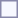<table style="border:1px solid #8888aa; background-color:#f7f8ff; padding:5px; font-size:95%; margin: 0px 12px 12px 0px;">
</table>
